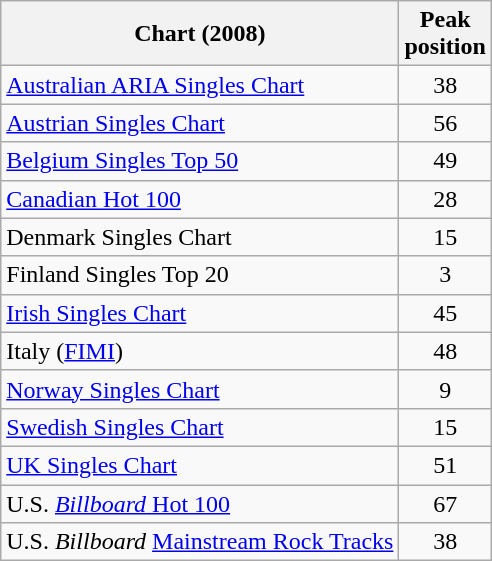<table class="wikitable">
<tr>
<th align="left">Chart (2008)</th>
<th align="left">Peak<br>position</th>
</tr>
<tr>
<td align="left"><a href='#'>Australian ARIA Singles Chart</a></td>
<td align="center">38</td>
</tr>
<tr>
<td align="left"><a href='#'>Austrian Singles Chart</a></td>
<td align="center">56</td>
</tr>
<tr>
<td align="left"><a href='#'>Belgium Singles Top 50</a></td>
<td align="center">49</td>
</tr>
<tr>
<td align="left"><a href='#'>Canadian Hot 100</a></td>
<td align="center">28</td>
</tr>
<tr>
<td align="left">Denmark Singles Chart</td>
<td align="center">15</td>
</tr>
<tr>
<td align="left">Finland Singles Top 20</td>
<td align="center">3</td>
</tr>
<tr>
<td align="left"><a href='#'>Irish Singles Chart</a></td>
<td align="center">45</td>
</tr>
<tr>
<td align="left">Italy (<a href='#'>FIMI</a>)</td>
<td align="center">48</td>
</tr>
<tr>
<td align="left"><a href='#'>Norway Singles Chart</a></td>
<td align="center">9</td>
</tr>
<tr>
<td align="left"><a href='#'>Swedish Singles Chart</a></td>
<td align="center">15</td>
</tr>
<tr>
<td align="left"><a href='#'>UK Singles Chart</a></td>
<td align="center">51</td>
</tr>
<tr>
<td align="left">U.S. <a href='#'><em>Billboard</em> Hot 100</a></td>
<td align="center">67</td>
</tr>
<tr>
<td align="left">U.S. <em>Billboard</em> <a href='#'>Mainstream Rock Tracks</a></td>
<td align="center">38</td>
</tr>
</table>
